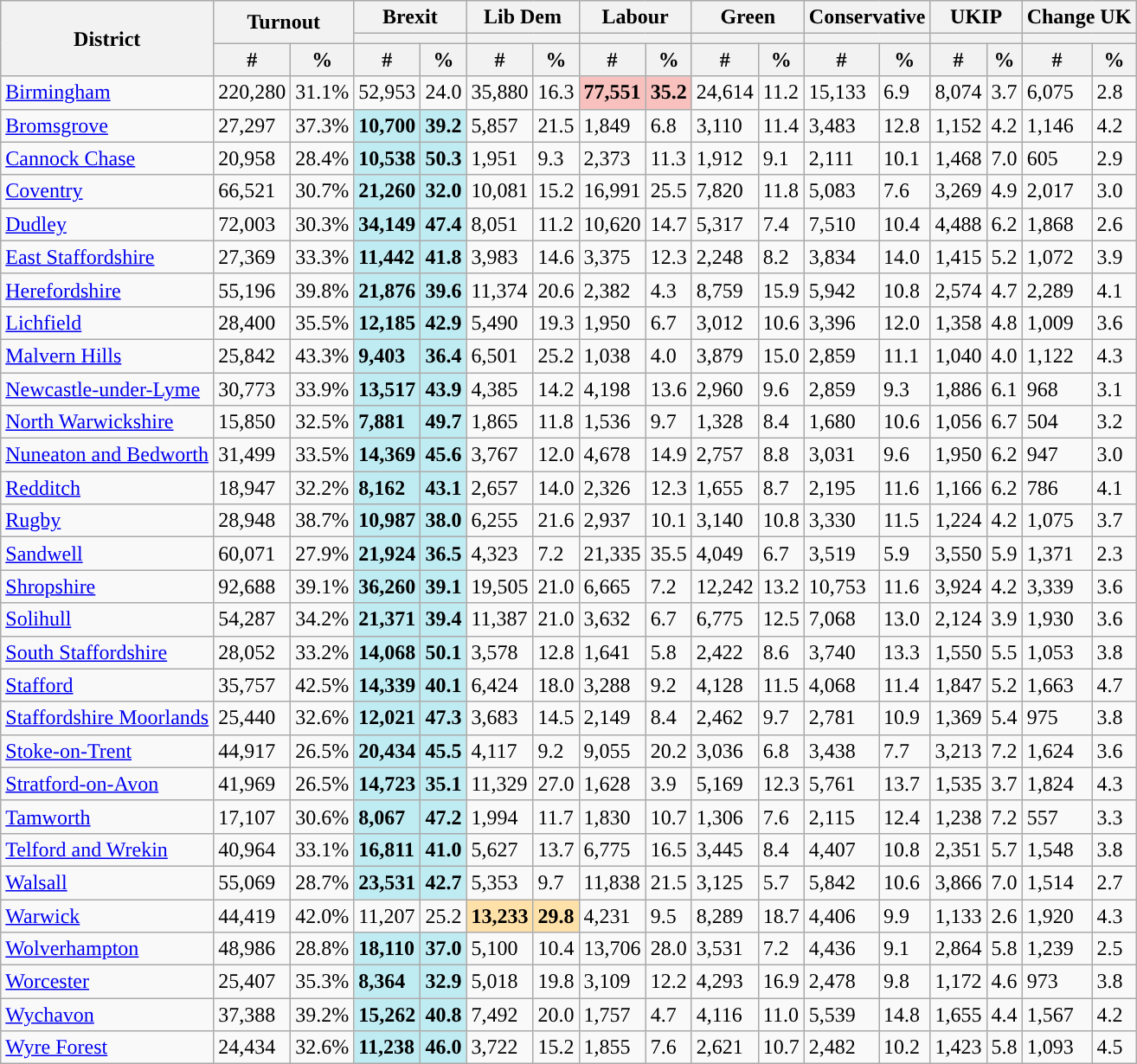<table class="wikitable sortable">
<tr>
<th rowspan=3>District</th>
<th rowspan=2 colspan=2>Turnout</th>
<th colspan="2">Brexit</th>
<th colspan="2">Lib Dem</th>
<th colspan="2">Labour</th>
<th colspan="2">Green</th>
<th colspan="2">Conservative</th>
<th colspan="2">UKIP</th>
<th colspan="2">Change UK</th>
</tr>
<tr>
<th colspan="2" style="background:"></th>
<th colspan="2" style="background:"></th>
<th colspan="2" style="background:"></th>
<th colspan="2" style="background:"></th>
<th colspan="2" style="background:"></th>
<th colspan="2" style="background:"></th>
<th colspan="2" style="background:"></th>
</tr>
<tr>
<th>#</th>
<th>%</th>
<th>#</th>
<th>%</th>
<th>#</th>
<th>%</th>
<th>#</th>
<th>%</th>
<th>#</th>
<th>%</th>
<th>#</th>
<th>%</th>
<th>#</th>
<th>%</th>
<th>#</th>
<th>%</th>
</tr>
<tr>
<td><a href='#'>Birmingham</a></td>
<td>220,280</td>
<td>31.1%</td>
<td>52,953</td>
<td>24.0</td>
<td>35,880</td>
<td>16.3</td>
<td style="background:#F8C1BE"><strong>77,551</strong></td>
<td style="background:#F8C1BE"><strong>35.2</strong></td>
<td>24,614</td>
<td>11.2</td>
<td>15,133</td>
<td>6.9</td>
<td>8,074</td>
<td>3.7</td>
<td>6,075</td>
<td>2.8</td>
</tr>
<tr>
<td><a href='#'>Bromsgrove</a></td>
<td>27,297</td>
<td>37.3%</td>
<td style="background:#BFEBF2;"><strong>10,700</strong></td>
<td style="background:#BFEBF2;"><strong>39.2</strong></td>
<td>5,857</td>
<td>21.5</td>
<td>1,849</td>
<td>6.8</td>
<td>3,110</td>
<td>11.4</td>
<td>3,483</td>
<td>12.8</td>
<td>1,152</td>
<td>4.2</td>
<td>1,146</td>
<td>4.2</td>
</tr>
<tr>
<td><a href='#'>Cannock Chase</a></td>
<td>20,958</td>
<td>28.4%</td>
<td style="background:#BFEBF2;"><strong>10,538</strong></td>
<td style="background:#BFEBF2;"><strong>50.3</strong></td>
<td>1,951</td>
<td>9.3</td>
<td>2,373</td>
<td>11.3</td>
<td>1,912</td>
<td>9.1</td>
<td>2,111</td>
<td>10.1</td>
<td>1,468</td>
<td>7.0</td>
<td>605</td>
<td>2.9</td>
</tr>
<tr>
<td><a href='#'>Coventry</a></td>
<td>66,521</td>
<td>30.7%</td>
<td style="background:#BFEBF2;"><strong>21,260</strong></td>
<td style="background:#BFEBF2;"><strong>32.0</strong></td>
<td>10,081</td>
<td>15.2</td>
<td>16,991</td>
<td>25.5</td>
<td>7,820</td>
<td>11.8</td>
<td>5,083</td>
<td>7.6</td>
<td>3,269</td>
<td>4.9</td>
<td>2,017</td>
<td>3.0</td>
</tr>
<tr>
<td><a href='#'>Dudley</a></td>
<td>72,003</td>
<td>30.3%</td>
<td style="background:#BFEBF2;"><strong>34,149</strong></td>
<td style="background:#BFEBF2;"><strong>47.4</strong></td>
<td>8,051</td>
<td>11.2</td>
<td>10,620</td>
<td>14.7</td>
<td>5,317</td>
<td>7.4</td>
<td>7,510</td>
<td>10.4</td>
<td>4,488</td>
<td>6.2</td>
<td>1,868</td>
<td>2.6</td>
</tr>
<tr>
<td><a href='#'>East Staffordshire</a></td>
<td>27,369</td>
<td>33.3%</td>
<td style="background:#BFEBF2;"><strong>11,442</strong></td>
<td style="background:#BFEBF2;"><strong>41.8</strong></td>
<td>3,983</td>
<td>14.6</td>
<td>3,375</td>
<td>12.3</td>
<td>2,248</td>
<td>8.2</td>
<td>3,834</td>
<td>14.0</td>
<td>1,415</td>
<td>5.2</td>
<td>1,072</td>
<td>3.9</td>
</tr>
<tr>
<td><a href='#'>Herefordshire</a></td>
<td>55,196</td>
<td>39.8%</td>
<td style="background:#BFEBF2;"><strong>21,876</strong></td>
<td style="background:#BFEBF2;"><strong>39.6</strong></td>
<td>11,374</td>
<td>20.6</td>
<td>2,382</td>
<td>4.3</td>
<td>8,759</td>
<td>15.9</td>
<td>5,942</td>
<td>10.8</td>
<td>2,574</td>
<td>4.7</td>
<td>2,289</td>
<td>4.1</td>
</tr>
<tr>
<td><a href='#'>Lichfield</a></td>
<td>28,400</td>
<td>35.5%</td>
<td style="background:#BFEBF2;"><strong>12,185</strong></td>
<td style="background:#BFEBF2;"><strong>42.9</strong></td>
<td>5,490</td>
<td>19.3</td>
<td>1,950</td>
<td>6.7</td>
<td>3,012</td>
<td>10.6</td>
<td>3,396</td>
<td>12.0</td>
<td>1,358</td>
<td>4.8</td>
<td>1,009</td>
<td>3.6</td>
</tr>
<tr>
<td><a href='#'>Malvern Hills</a></td>
<td>25,842</td>
<td>43.3%</td>
<td style="background:#BFEBF2;"><strong>9,403</strong></td>
<td style="background:#BFEBF2;"><strong>36.4</strong></td>
<td>6,501</td>
<td>25.2</td>
<td>1,038</td>
<td>4.0</td>
<td>3,879</td>
<td>15.0</td>
<td>2,859</td>
<td>11.1</td>
<td>1,040</td>
<td>4.0</td>
<td>1,122</td>
<td>4.3</td>
</tr>
<tr>
<td><a href='#'>Newcastle-under-Lyme</a></td>
<td>30,773</td>
<td>33.9%</td>
<td style="background:#BFEBF2;"><strong>13,517</strong></td>
<td style="background:#BFEBF2;"><strong>43.9</strong></td>
<td>4,385</td>
<td>14.2</td>
<td>4,198</td>
<td>13.6</td>
<td>2,960</td>
<td>9.6</td>
<td>2,859</td>
<td>9.3</td>
<td>1,886</td>
<td>6.1</td>
<td>968</td>
<td>3.1</td>
</tr>
<tr>
<td><a href='#'>North Warwickshire</a></td>
<td>15,850</td>
<td>32.5%</td>
<td style="background:#BFEBF2;"><strong>7,881</strong></td>
<td style="background:#BFEBF2;"><strong>49.7</strong></td>
<td>1,865</td>
<td>11.8</td>
<td>1,536</td>
<td>9.7</td>
<td>1,328</td>
<td>8.4</td>
<td>1,680</td>
<td>10.6</td>
<td>1,056</td>
<td>6.7</td>
<td>504</td>
<td>3.2</td>
</tr>
<tr>
<td><a href='#'>Nuneaton and Bedworth</a></td>
<td>31,499</td>
<td>33.5%</td>
<td style="background:#BFEBF2;"><strong>14,369</strong></td>
<td style="background:#BFEBF2;"><strong>45.6</strong></td>
<td>3,767</td>
<td>12.0</td>
<td>4,678</td>
<td>14.9</td>
<td>2,757</td>
<td>8.8</td>
<td>3,031</td>
<td>9.6</td>
<td>1,950</td>
<td>6.2</td>
<td>947</td>
<td>3.0</td>
</tr>
<tr>
<td><a href='#'>Redditch</a></td>
<td>18,947</td>
<td>32.2%</td>
<td style="background:#BFEBF2;"><strong>8,162</strong></td>
<td style="background:#BFEBF2;"><strong>43.1</strong></td>
<td>2,657</td>
<td>14.0</td>
<td>2,326</td>
<td>12.3</td>
<td>1,655</td>
<td>8.7</td>
<td>2,195</td>
<td>11.6</td>
<td>1,166</td>
<td>6.2</td>
<td>786</td>
<td>4.1</td>
</tr>
<tr>
<td><a href='#'>Rugby</a></td>
<td>28,948</td>
<td>38.7%</td>
<td style="background:#BFEBF2;"><strong>10,987</strong></td>
<td style="background:#BFEBF2;"><strong>38.0</strong></td>
<td>6,255</td>
<td>21.6</td>
<td>2,937</td>
<td>10.1</td>
<td>3,140</td>
<td>10.8</td>
<td>3,330</td>
<td>11.5</td>
<td>1,224</td>
<td>4.2</td>
<td>1,075</td>
<td>3.7</td>
</tr>
<tr>
<td><a href='#'>Sandwell</a></td>
<td>60,071</td>
<td>27.9%</td>
<td style="background:#BFEBF2;"><strong>21,924</strong></td>
<td style="background:#BFEBF2;"><strong>36.5</strong></td>
<td>4,323</td>
<td>7.2</td>
<td>21,335</td>
<td>35.5</td>
<td>4,049</td>
<td>6.7</td>
<td>3,519</td>
<td>5.9</td>
<td>3,550</td>
<td>5.9</td>
<td>1,371</td>
<td>2.3</td>
</tr>
<tr>
<td><a href='#'>Shropshire</a></td>
<td>92,688</td>
<td>39.1%</td>
<td style="background:#BFEBF2;"><strong>36,260</strong></td>
<td style="background:#BFEBF2;"><strong>39.1</strong></td>
<td>19,505</td>
<td>21.0</td>
<td>6,665</td>
<td>7.2</td>
<td>12,242</td>
<td>13.2</td>
<td>10,753</td>
<td>11.6</td>
<td>3,924</td>
<td>4.2</td>
<td>3,339</td>
<td>3.6</td>
</tr>
<tr>
<td><a href='#'>Solihull</a></td>
<td>54,287</td>
<td>34.2%</td>
<td style="background:#BFEBF2;"><strong>21,371</strong></td>
<td style="background:#BFEBF2;"><strong>39.4</strong></td>
<td>11,387</td>
<td>21.0</td>
<td>3,632</td>
<td>6.7</td>
<td>6,775</td>
<td>12.5</td>
<td>7,068</td>
<td>13.0</td>
<td>2,124</td>
<td>3.9</td>
<td>1,930</td>
<td>3.6</td>
</tr>
<tr>
<td><a href='#'>South Staffordshire</a></td>
<td>28,052</td>
<td>33.2%</td>
<td style="background:#BFEBF2;"><strong>14,068</strong></td>
<td style="background:#BFEBF2;"><strong>50.1</strong></td>
<td>3,578</td>
<td>12.8</td>
<td>1,641</td>
<td>5.8</td>
<td>2,422</td>
<td>8.6</td>
<td>3,740</td>
<td>13.3</td>
<td>1,550</td>
<td>5.5</td>
<td>1,053</td>
<td>3.8</td>
</tr>
<tr>
<td><a href='#'>Stafford</a></td>
<td>35,757</td>
<td>42.5%</td>
<td style="background:#BFEBF2;"><strong>14,339</strong></td>
<td style="background:#BFEBF2;"><strong>40.1</strong></td>
<td>6,424</td>
<td>18.0</td>
<td>3,288</td>
<td>9.2</td>
<td>4,128</td>
<td>11.5</td>
<td>4,068</td>
<td>11.4</td>
<td>1,847</td>
<td>5.2</td>
<td>1,663</td>
<td>4.7</td>
</tr>
<tr>
<td><a href='#'>Staffordshire Moorlands</a></td>
<td>25,440</td>
<td>32.6%</td>
<td style="background:#BFEBF2;"><strong>12,021</strong></td>
<td style="background:#BFEBF2;"><strong>47.3</strong></td>
<td>3,683</td>
<td>14.5</td>
<td>2,149</td>
<td>8.4</td>
<td>2,462</td>
<td>9.7</td>
<td>2,781</td>
<td>10.9</td>
<td>1,369</td>
<td>5.4</td>
<td>975</td>
<td>3.8</td>
</tr>
<tr>
<td><a href='#'>Stoke-on-Trent</a></td>
<td>44,917</td>
<td>26.5%</td>
<td style="background:#BFEBF2;"><strong>20,434</strong></td>
<td style="background:#BFEBF2;"><strong>45.5</strong></td>
<td>4,117</td>
<td>9.2</td>
<td>9,055</td>
<td>20.2</td>
<td>3,036</td>
<td>6.8</td>
<td>3,438</td>
<td>7.7</td>
<td>3,213</td>
<td>7.2</td>
<td>1,624</td>
<td>3.6</td>
</tr>
<tr>
<td><a href='#'>Stratford-on-Avon</a></td>
<td>41,969</td>
<td>26.5%</td>
<td style="background:#BFEBF2;"><strong>14,723</strong></td>
<td style="background:#BFEBF2;"><strong>35.1</strong></td>
<td>11,329</td>
<td>27.0</td>
<td>1,628</td>
<td>3.9</td>
<td>5,169</td>
<td>12.3</td>
<td>5,761</td>
<td>13.7</td>
<td>1,535</td>
<td>3.7</td>
<td>1,824</td>
<td>4.3</td>
</tr>
<tr>
<td><a href='#'>Tamworth</a></td>
<td>17,107</td>
<td>30.6%</td>
<td style="background:#BFEBF2;"><strong>8,067</strong></td>
<td style="background:#BFEBF2;"><strong>47.2</strong></td>
<td>1,994</td>
<td>11.7</td>
<td>1,830</td>
<td>10.7</td>
<td>1,306</td>
<td>7.6</td>
<td>2,115</td>
<td>12.4</td>
<td>1,238</td>
<td>7.2</td>
<td>557</td>
<td>3.3</td>
</tr>
<tr>
<td><a href='#'>Telford and Wrekin</a></td>
<td>40,964</td>
<td>33.1%</td>
<td style="background:#BFEBF2;"><strong>16,811</strong></td>
<td style="background:#BFEBF2;"><strong>41.0</strong></td>
<td>5,627</td>
<td>13.7</td>
<td>6,775</td>
<td>16.5</td>
<td>3,445</td>
<td>8.4</td>
<td>4,407</td>
<td>10.8</td>
<td>2,351</td>
<td>5.7</td>
<td>1,548</td>
<td>3.8</td>
</tr>
<tr>
<td><a href='#'>Walsall</a></td>
<td>55,069</td>
<td>28.7%</td>
<td style="background:#BFEBF2;"><strong>23,531</strong></td>
<td style="background:#BFEBF2;"><strong>42.7</strong></td>
<td>5,353</td>
<td>9.7</td>
<td>11,838</td>
<td>21.5</td>
<td>3,125</td>
<td>5.7</td>
<td>5,842</td>
<td>10.6</td>
<td>3,866</td>
<td>7.0</td>
<td>1,514</td>
<td>2.7</td>
</tr>
<tr>
<td><a href='#'>Warwick</a></td>
<td>44,419</td>
<td>42.0%</td>
<td>11,207</td>
<td>25.2</td>
<td style="background:#FEE1A8"><strong>13,233</strong></td>
<td style="background:#FEE1A8"><strong>29.8</strong></td>
<td>4,231</td>
<td>9.5</td>
<td>8,289</td>
<td>18.7</td>
<td>4,406</td>
<td>9.9</td>
<td>1,133</td>
<td>2.6</td>
<td>1,920</td>
<td>4.3</td>
</tr>
<tr>
<td><a href='#'>Wolverhampton</a></td>
<td>48,986</td>
<td>28.8%</td>
<td style="background:#BFEBF2;"><strong>18,110</strong></td>
<td style="background:#BFEBF2;"><strong>37.0</strong></td>
<td>5,100</td>
<td>10.4</td>
<td>13,706</td>
<td>28.0</td>
<td>3,531</td>
<td>7.2</td>
<td>4,436</td>
<td>9.1</td>
<td>2,864</td>
<td>5.8</td>
<td>1,239</td>
<td>2.5</td>
</tr>
<tr>
<td><a href='#'>Worcester</a></td>
<td>25,407</td>
<td>35.3%</td>
<td style="background:#BFEBF2;"><strong>8,364</strong></td>
<td style="background:#BFEBF2;"><strong>32.9</strong></td>
<td>5,018</td>
<td>19.8</td>
<td>3,109</td>
<td>12.2</td>
<td>4,293</td>
<td>16.9</td>
<td>2,478</td>
<td>9.8</td>
<td>1,172</td>
<td>4.6</td>
<td>973</td>
<td>3.8</td>
</tr>
<tr>
<td><a href='#'>Wychavon</a></td>
<td>37,388</td>
<td>39.2%</td>
<td style="background:#BFEBF2;"><strong>15,262</strong></td>
<td style="background:#BFEBF2;"><strong>40.8</strong></td>
<td>7,492</td>
<td>20.0</td>
<td>1,757</td>
<td>4.7</td>
<td>4,116</td>
<td>11.0</td>
<td>5,539</td>
<td>14.8</td>
<td>1,655</td>
<td>4.4</td>
<td>1,567</td>
<td>4.2</td>
</tr>
<tr>
<td><a href='#'>Wyre Forest</a></td>
<td>24,434</td>
<td>32.6%</td>
<td style="background:#BFEBF2;"><strong>11,238</strong></td>
<td style="background:#BFEBF2;"><strong>46.0</strong></td>
<td>3,722</td>
<td>15.2</td>
<td>1,855</td>
<td>7.6</td>
<td>2,621</td>
<td>10.7</td>
<td>2,482</td>
<td>10.2</td>
<td>1,423</td>
<td>5.8</td>
<td>1,093</td>
<td>4.5</td>
</tr>
</table>
